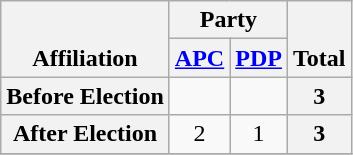<table class=wikitable style="text-align:center">
<tr style="vertical-align:bottom;">
<th rowspan=2>Affiliation</th>
<th colspan=2>Party</th>
<th rowspan=2>Total</th>
</tr>
<tr>
<th><a href='#'>APC</a></th>
<th><a href='#'>PDP</a></th>
</tr>
<tr>
<th>Before Election</th>
<td></td>
<td></td>
<th>3</th>
</tr>
<tr>
<th>After Election</th>
<td>2</td>
<td>1</td>
<th>3</th>
</tr>
<tr>
</tr>
</table>
